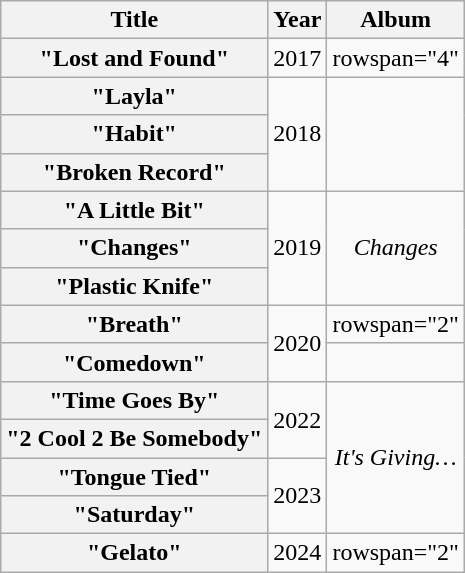<table class="wikitable plainrowheaders" style="text-align:center;">
<tr>
<th scope="col">Title</th>
<th scope="col">Year</th>
<th scope="col">Album</th>
</tr>
<tr>
<th scope="row">"Lost and Found"</th>
<td>2017</td>
<td>rowspan="4" </td>
</tr>
<tr>
<th scope="row">"Layla"</th>
<td rowspan="3">2018</td>
</tr>
<tr>
<th scope="row">"Habit"</th>
</tr>
<tr>
<th scope="row">"Broken Record"</th>
</tr>
<tr>
<th scope="row">"A Little Bit"</th>
<td rowspan="3">2019</td>
<td rowspan="3"><em>Changes</em></td>
</tr>
<tr>
<th scope="row">"Changes"</th>
</tr>
<tr>
<th scope="row">"Plastic Knife"</th>
</tr>
<tr>
<th scope="row">"Breath"</th>
<td rowspan="2">2020</td>
<td>rowspan="2" </td>
</tr>
<tr>
<th scope="row">"Comedown"</th>
</tr>
<tr>
<th scope="row">"Time Goes By"</th>
<td rowspan="2">2022</td>
<td rowspan="4"><em>It's Giving…</em></td>
</tr>
<tr>
<th scope="row">"2 Cool 2 Be Somebody"</th>
</tr>
<tr>
<th scope="row">"Tongue Tied"</th>
<td rowspan="2">2023</td>
</tr>
<tr>
<th scope="row">"Saturday"</th>
</tr>
<tr>
<th scope="row">"Gelato"</th>
<td rowspan="2">2024</td>
<td>rowspan="2" </td>
</tr>
</table>
